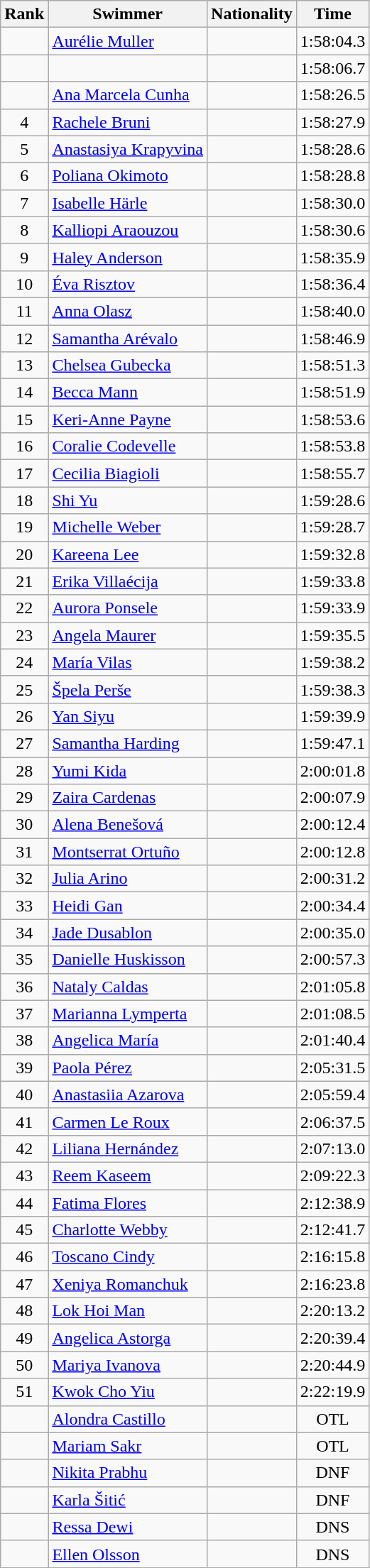<table class="wikitable sortable" border="1" style="text-align:center">
<tr>
<th>Rank</th>
<th>Swimmer</th>
<th>Nationality</th>
<th>Time</th>
</tr>
<tr>
<td></td>
<td align=left><a href='#'>Aurélie Muller</a></td>
<td align=left></td>
<td>1:58:04.3</td>
</tr>
<tr>
<td></td>
<td align=left></td>
<td align=left></td>
<td>1:58:06.7</td>
</tr>
<tr>
<td></td>
<td align=left><a href='#'>Ana Marcela Cunha</a></td>
<td align=left></td>
<td>1:58:26.5</td>
</tr>
<tr>
<td>4</td>
<td align=left><a href='#'>Rachele Bruni</a></td>
<td align=left></td>
<td>1:58:27.9</td>
</tr>
<tr>
<td>5</td>
<td align=left><a href='#'>Anastasiya Krapyvina</a></td>
<td align=left></td>
<td>1:58:28.6</td>
</tr>
<tr>
<td>6</td>
<td align=left><a href='#'>Poliana Okimoto</a></td>
<td align=left></td>
<td>1:58:28.8</td>
</tr>
<tr>
<td>7</td>
<td align=left><a href='#'>Isabelle Härle</a></td>
<td align=left></td>
<td>1:58:30.0</td>
</tr>
<tr>
<td>8</td>
<td align=left><a href='#'>Kalliopi Araouzou</a></td>
<td align=left></td>
<td>1:58:30.6</td>
</tr>
<tr>
<td>9</td>
<td align=left><a href='#'>Haley Anderson</a></td>
<td align=left></td>
<td>1:58:35.9</td>
</tr>
<tr>
<td>10</td>
<td align=left><a href='#'>Éva Risztov</a></td>
<td align=left></td>
<td>1:58:36.4</td>
</tr>
<tr>
<td>11</td>
<td align=left><a href='#'>Anna Olasz</a></td>
<td align=left></td>
<td>1:58:40.0</td>
</tr>
<tr>
<td>12</td>
<td align=left><a href='#'>Samantha Arévalo</a></td>
<td align=left></td>
<td>1:58:46.9</td>
</tr>
<tr>
<td>13</td>
<td align=left><a href='#'>Chelsea Gubecka</a></td>
<td align=left></td>
<td>1:58:51.3</td>
</tr>
<tr>
<td>14</td>
<td align=left><a href='#'>Becca Mann</a></td>
<td align=left></td>
<td>1:58:51.9</td>
</tr>
<tr>
<td>15</td>
<td align=left><a href='#'>Keri-Anne Payne</a></td>
<td align=left></td>
<td>1:58:53.6</td>
</tr>
<tr>
<td>16</td>
<td align=left><a href='#'>Coralie Codevelle</a></td>
<td align=left></td>
<td>1:58:53.8</td>
</tr>
<tr>
<td>17</td>
<td align=left><a href='#'>Cecilia Biagioli</a></td>
<td align=left></td>
<td>1:58:55.7</td>
</tr>
<tr>
<td>18</td>
<td align=left><a href='#'>Shi Yu</a></td>
<td align=left></td>
<td>1:59:28.6</td>
</tr>
<tr>
<td>19</td>
<td align=left><a href='#'>Michelle Weber</a></td>
<td align=left></td>
<td>1:59:28.7</td>
</tr>
<tr>
<td>20</td>
<td align=left><a href='#'>Kareena Lee</a></td>
<td align=left></td>
<td>1:59:32.8</td>
</tr>
<tr>
<td>21</td>
<td align=left><a href='#'>Erika Villaécija</a></td>
<td align=left></td>
<td>1:59:33.8</td>
</tr>
<tr>
<td>22</td>
<td align=left><a href='#'>Aurora Ponsele</a></td>
<td align=left></td>
<td>1:59:33.9</td>
</tr>
<tr>
<td>23</td>
<td align=left><a href='#'>Angela Maurer</a></td>
<td align=left></td>
<td>1:59:35.5</td>
</tr>
<tr>
<td>24</td>
<td align=left><a href='#'>María Vilas</a></td>
<td align=left></td>
<td>1:59:38.2</td>
</tr>
<tr>
<td>25</td>
<td align=left><a href='#'>Špela Perše</a></td>
<td align=left></td>
<td>1:59:38.3</td>
</tr>
<tr>
<td>26</td>
<td align=left><a href='#'>Yan Siyu</a></td>
<td align=left></td>
<td>1:59:39.9</td>
</tr>
<tr>
<td>27</td>
<td align=left><a href='#'>Samantha Harding</a></td>
<td align=left></td>
<td>1:59:47.1</td>
</tr>
<tr>
<td>28</td>
<td align=left><a href='#'>Yumi Kida</a></td>
<td align=left></td>
<td>2:00:01.8</td>
</tr>
<tr>
<td>29</td>
<td align=left><a href='#'>Zaira Cardenas</a></td>
<td align=left></td>
<td>2:00:07.9</td>
</tr>
<tr>
<td>30</td>
<td align=left><a href='#'>Alena Benešová</a></td>
<td align=left></td>
<td>2:00:12.4</td>
</tr>
<tr>
<td>31</td>
<td align=left><a href='#'>Montserrat Ortuño</a></td>
<td align=left></td>
<td>2:00:12.8</td>
</tr>
<tr>
<td>32</td>
<td align=left><a href='#'>Julia Arino</a></td>
<td align=left></td>
<td>2:00:31.2</td>
</tr>
<tr>
<td>33</td>
<td align=left><a href='#'>Heidi Gan</a></td>
<td align=left></td>
<td>2:00:34.4</td>
</tr>
<tr>
<td>34</td>
<td align=left><a href='#'>Jade Dusablon</a></td>
<td align=left></td>
<td>2:00:35.0</td>
</tr>
<tr>
<td>35</td>
<td align=left><a href='#'>Danielle Huskisson</a></td>
<td align=left></td>
<td>2:00:57.3</td>
</tr>
<tr>
<td>36</td>
<td align=left><a href='#'>Nataly Caldas</a></td>
<td align=left></td>
<td>2:01:05.8</td>
</tr>
<tr>
<td>37</td>
<td align=left><a href='#'>Marianna Lymperta</a></td>
<td align=left></td>
<td>2:01:08.5</td>
</tr>
<tr>
<td>38</td>
<td align=left><a href='#'>Angelica María</a></td>
<td align=left></td>
<td>2:01:40.4</td>
</tr>
<tr>
<td>39</td>
<td align=left><a href='#'>Paola Pérez</a></td>
<td align=left></td>
<td>2:05:31.5</td>
</tr>
<tr>
<td>40</td>
<td align=left><a href='#'>Anastasiia Azarova</a></td>
<td align=left></td>
<td>2:05:59.4</td>
</tr>
<tr>
<td>41</td>
<td align=left><a href='#'>Carmen Le Roux</a></td>
<td align=left></td>
<td>2:06:37.5</td>
</tr>
<tr>
<td>42</td>
<td align=left><a href='#'>Liliana Hernández</a></td>
<td align=left></td>
<td>2:07:13.0</td>
</tr>
<tr>
<td>43</td>
<td align=left><a href='#'>Reem Kaseem</a></td>
<td align=left></td>
<td>2:09:22.3</td>
</tr>
<tr>
<td>44</td>
<td align=left><a href='#'>Fatima Flores</a></td>
<td align=left></td>
<td>2:12:38.9</td>
</tr>
<tr>
<td>45</td>
<td align=left><a href='#'>Charlotte Webby</a></td>
<td align=left></td>
<td>2:12:41.7</td>
</tr>
<tr>
<td>46</td>
<td align=left><a href='#'>Toscano Cindy</a></td>
<td align=left></td>
<td>2:16:15.8</td>
</tr>
<tr>
<td>47</td>
<td align=left><a href='#'>Xeniya Romanchuk</a></td>
<td align=left></td>
<td>2:16:23.8</td>
</tr>
<tr>
<td>48</td>
<td align=left><a href='#'>Lok Hoi Man</a></td>
<td align=left></td>
<td>2:20:13.2</td>
</tr>
<tr>
<td>49</td>
<td align=left><a href='#'>Angelica Astorga</a></td>
<td align=left></td>
<td>2:20:39.4</td>
</tr>
<tr>
<td>50</td>
<td align=left><a href='#'>Mariya Ivanova</a></td>
<td align=left></td>
<td>2:20:44.9</td>
</tr>
<tr>
<td>51</td>
<td align=left><a href='#'>Kwok Cho Yiu</a></td>
<td align=left></td>
<td>2:22:19.9</td>
</tr>
<tr>
<td></td>
<td align=left><a href='#'>Alondra Castillo</a></td>
<td align=left></td>
<td>OTL</td>
</tr>
<tr>
<td></td>
<td align=left><a href='#'>Mariam Sakr</a></td>
<td align=left></td>
<td>OTL</td>
</tr>
<tr>
<td></td>
<td align=left><a href='#'>Nikita Prabhu</a></td>
<td align=left></td>
<td>DNF</td>
</tr>
<tr>
<td></td>
<td align=left><a href='#'>Karla Šitić</a></td>
<td align=left></td>
<td>DNF</td>
</tr>
<tr>
<td></td>
<td align=left><a href='#'>Ressa Dewi</a></td>
<td align=left></td>
<td>DNS</td>
</tr>
<tr>
<td></td>
<td align=left><a href='#'>Ellen Olsson</a></td>
<td align=left></td>
<td>DNS</td>
</tr>
</table>
